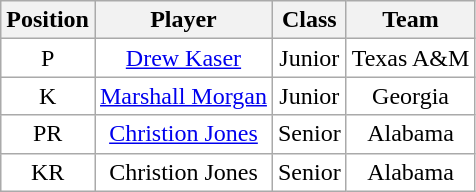<table class="wikitable sortable" border="1">
<tr>
<th>Position</th>
<th>Player</th>
<th>Class</th>
<th>Team</th>
</tr>
<tr>
<td style="text-align:center; background:white">P</td>
<td style="text-align:center; background:white"><a href='#'>Drew Kaser</a></td>
<td style="text-align:center; background:white">Junior</td>
<td style="text-align:center; background:white">Texas A&M</td>
</tr>
<tr>
<td style="text-align:center; background:white">K</td>
<td style="text-align:center; background:white"><a href='#'>Marshall Morgan</a></td>
<td style="text-align:center; background:white">Junior</td>
<td style="text-align:center; background:white">Georgia</td>
</tr>
<tr>
<td style="text-align:center; background:white">PR</td>
<td style="text-align:center; background:white"><a href='#'>Christion Jones</a></td>
<td style="text-align:center; background:white">Senior</td>
<td style="text-align:center; background:white">Alabama</td>
</tr>
<tr>
<td style="text-align:center; background:white">KR</td>
<td style="text-align:center; background:white">Christion Jones</td>
<td style="text-align:center; background:white">Senior</td>
<td style="text-align:center; background:white">Alabama</td>
</tr>
</table>
